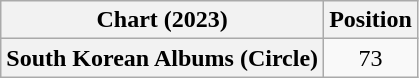<table class="wikitable plainrowheaders" style="text-align:center">
<tr>
<th scope="col">Chart (2023)</th>
<th scope="col">Position</th>
</tr>
<tr>
<th scope="row">South Korean Albums (Circle)</th>
<td>73</td>
</tr>
</table>
